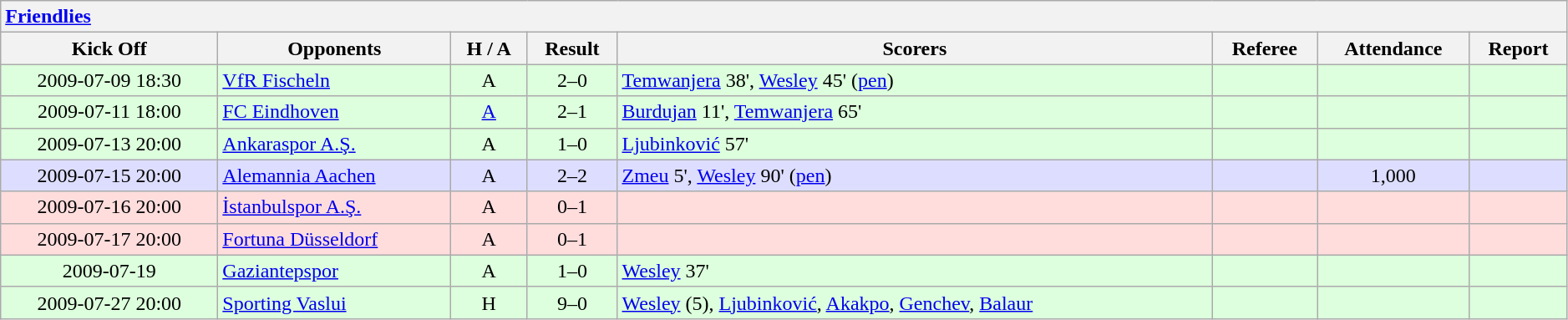<table class="wikitable collapsible collapsed" style="width:99%;">
<tr>
<th colspan="8" style="text-align:left;"><a href='#'>Friendlies</a></th>
</tr>
<tr>
<th>Kick Off</th>
<th>Opponents</th>
<th>H / A</th>
<th>Result</th>
<th>Scorers</th>
<th>Referee</th>
<th>Attendance</th>
<th>Report</th>
</tr>
<tr bgcolor="#ddffdd">
<td align=center>2009-07-09 18:30</td>
<td> <a href='#'>VfR Fischeln</a></td>
<td align=center>A</td>
<td align=center>2–0</td>
<td align-center><a href='#'>Temwanjera</a> 38', <a href='#'>Wesley</a> 45' (<a href='#'>pen</a>)</td>
<td></td>
<td align=center></td>
<td align=center></td>
</tr>
<tr bgcolor="#ddffdd">
<td align=center>2009-07-11 18:00</td>
<td> <a href='#'>FC Eindhoven</a></td>
<td align=center><a href='#'>A</a></td>
<td align=center>2–1</td>
<td align-center><a href='#'>Burdujan</a> 11', <a href='#'>Temwanjera</a> 65'</td>
<td></td>
<td align=center></td>
<td align=center></td>
</tr>
<tr bgcolor="#ddffdd">
<td align=center>2009-07-13 20:00</td>
<td> <a href='#'>Ankaraspor A.Ş.</a></td>
<td align=center>A</td>
<td align=center>1–0</td>
<td align-center><a href='#'>Ljubinković</a> 57'</td>
<td></td>
<td align=center></td>
<td align=center></td>
</tr>
<tr bgcolor="#ddddff">
<td align=center>2009-07-15 20:00</td>
<td> <a href='#'>Alemannia Aachen</a></td>
<td align=center>A</td>
<td align=center>2–2</td>
<td align-center><a href='#'>Zmeu</a> 5', <a href='#'>Wesley</a> 90' (<a href='#'>pen</a>)</td>
<td></td>
<td align=center>1,000</td>
<td align=center></td>
</tr>
<tr bgcolor="#ffdddd">
<td align=center>2009-07-16 20:00</td>
<td> <a href='#'>İstanbulspor A.Ş.</a></td>
<td align=center>A</td>
<td align=center>0–1</td>
<td></td>
<td></td>
<td align=center></td>
<td align=center></td>
</tr>
<tr bgcolor="#ffdddd">
<td align=center>2009-07-17 20:00</td>
<td> <a href='#'>Fortuna Düsseldorf</a></td>
<td align=center>A</td>
<td align=center>0–1</td>
<td></td>
<td></td>
<td align=center></td>
<td align=center></td>
</tr>
<tr bgcolor="#ddffdd">
<td align=center>2009-07-19</td>
<td> <a href='#'>Gaziantepspor</a></td>
<td align=center>A</td>
<td align=center>1–0</td>
<td><a href='#'>Wesley</a> 37'</td>
<td></td>
<td align=center></td>
<td align=center></td>
</tr>
<tr bgcolor="#ddffdd">
<td align=center>2009-07-27 20:00</td>
<td> <a href='#'>Sporting Vaslui</a></td>
<td align=center>H</td>
<td align=center>9–0</td>
<td><a href='#'>Wesley</a> (5), <a href='#'>Ljubinković</a>, <a href='#'>Akakpo</a>, <a href='#'>Genchev</a>, <a href='#'>Balaur</a></td>
<td></td>
<td align=center></td>
<td align=center></td>
</tr>
</table>
